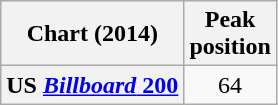<table class="wikitable sortable plainrowheaders" style="text-align:center">
<tr>
<th scope="col">Chart (2014)</th>
<th scope="col">Peak<br>position</th>
</tr>
<tr>
<th scope="row">US <a href='#'><em>Billboard</em> 200</a></th>
<td>64</td>
</tr>
</table>
